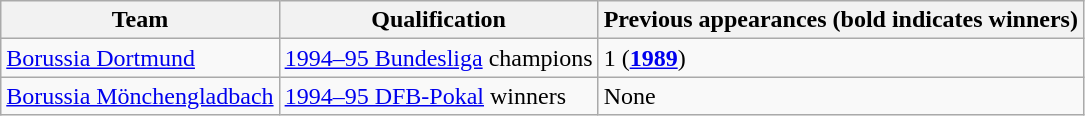<table class="wikitable">
<tr>
<th>Team</th>
<th>Qualification</th>
<th>Previous appearances (bold indicates winners)</th>
</tr>
<tr>
<td><a href='#'>Borussia Dortmund</a></td>
<td><a href='#'>1994–95 Bundesliga</a> champions</td>
<td>1 (<strong><a href='#'>1989</a></strong>)</td>
</tr>
<tr>
<td><a href='#'>Borussia Mönchengladbach</a></td>
<td><a href='#'>1994–95 DFB-Pokal</a> winners</td>
<td>None</td>
</tr>
</table>
